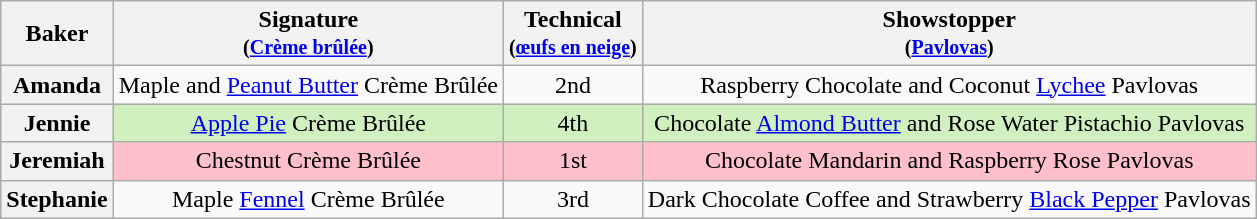<table class="wikitable sortable" style="text-align:center;">
<tr>
<th scope="col">Baker</th>
<th scope="col" class="unsortable">Signature<br><small>(<a href='#'>Crème brûlée</a>)</small></th>
<th scope="col">Technical<br><small>(<a href='#'>œufs en neige</a>)</small></th>
<th scope="col" class="unsortable">Showstopper<br><small>(<a href='#'>Pavlovas</a>)</small></th>
</tr>
<tr>
<th scope="row">Amanda</th>
<td>Maple and <a href='#'>Peanut Butter</a> Crème Brûlée</td>
<td>2nd</td>
<td>Raspberry Chocolate and Coconut <a href='#'>Lychee</a> Pavlovas</td>
</tr>
<tr style="background:#d0f0c0;">
<th scope="row">Jennie</th>
<td><a href='#'>Apple Pie</a> Crème Brûlée</td>
<td>4th</td>
<td>Chocolate <a href='#'>Almond Butter</a> and Rose Water Pistachio Pavlovas</td>
</tr>
<tr style="background:Pink;">
<th scope="row">Jeremiah</th>
<td>Chestnut Crème Brûlée</td>
<td>1st</td>
<td>Chocolate Mandarin and Raspberry Rose Pavlovas</td>
</tr>
<tr>
<th scope="row">Stephanie</th>
<td>Maple <a href='#'>Fennel</a> Crème Brûlée</td>
<td>3rd</td>
<td>Dark Chocolate Coffee and Strawberry <a href='#'>Black Pepper</a> Pavlovas</td>
</tr>
</table>
